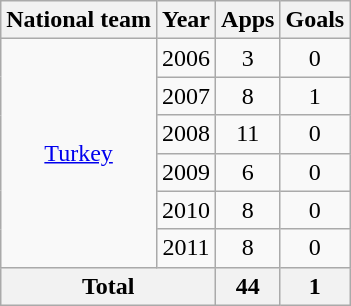<table class="wikitable" style="text-align:center">
<tr>
<th>National team</th>
<th>Year</th>
<th>Apps</th>
<th>Goals</th>
</tr>
<tr>
<td rowspan="6"><a href='#'>Turkey</a></td>
<td>2006</td>
<td>3</td>
<td>0</td>
</tr>
<tr>
<td>2007</td>
<td>8</td>
<td>1</td>
</tr>
<tr>
<td>2008</td>
<td>11</td>
<td>0</td>
</tr>
<tr>
<td>2009</td>
<td>6</td>
<td>0</td>
</tr>
<tr>
<td>2010</td>
<td>8</td>
<td>0</td>
</tr>
<tr>
<td>2011</td>
<td>8</td>
<td>0</td>
</tr>
<tr>
<th colspan="2">Total</th>
<th>44</th>
<th>1</th>
</tr>
</table>
